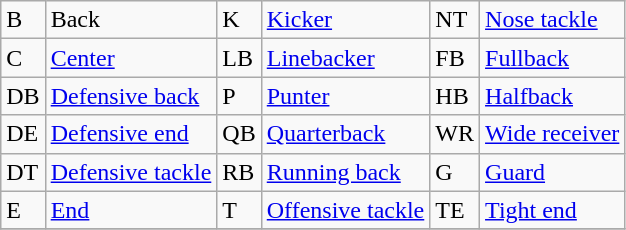<table class="wikitable">
<tr>
<td>B</td>
<td>Back</td>
<td>K</td>
<td><a href='#'>Kicker</a></td>
<td>NT</td>
<td><a href='#'>Nose tackle</a></td>
</tr>
<tr>
<td>C</td>
<td><a href='#'>Center</a></td>
<td>LB</td>
<td><a href='#'>Linebacker</a></td>
<td>FB</td>
<td><a href='#'>Fullback</a></td>
</tr>
<tr>
<td>DB</td>
<td><a href='#'>Defensive back</a></td>
<td>P</td>
<td><a href='#'>Punter</a></td>
<td>HB</td>
<td><a href='#'>Halfback</a></td>
</tr>
<tr>
<td>DE</td>
<td><a href='#'>Defensive end</a></td>
<td>QB</td>
<td><a href='#'>Quarterback</a></td>
<td>WR</td>
<td><a href='#'>Wide receiver</a></td>
</tr>
<tr>
<td>DT</td>
<td><a href='#'>Defensive tackle</a></td>
<td>RB</td>
<td><a href='#'>Running back</a></td>
<td>G</td>
<td><a href='#'>Guard</a></td>
</tr>
<tr>
<td>E</td>
<td><a href='#'>End</a></td>
<td>T</td>
<td><a href='#'>Offensive tackle</a></td>
<td>TE</td>
<td><a href='#'>Tight end</a></td>
</tr>
<tr>
</tr>
</table>
